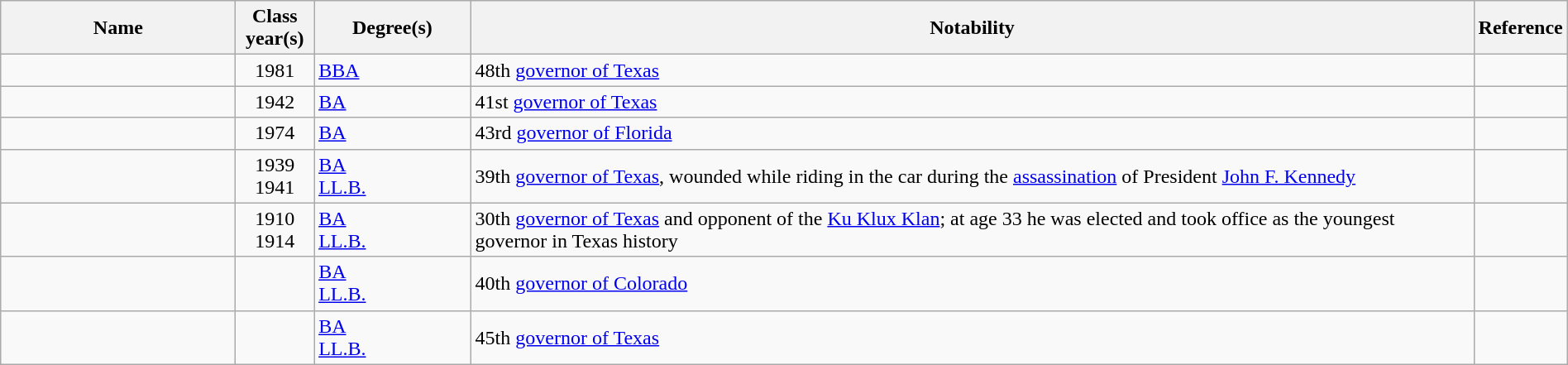<table class="wikitable sortable" style="width:100%">
<tr>
<th style="width:15%;">Name</th>
<th style="width:5%;">Class year(s)</th>
<th style="width:10%;">Degree(s)</th>
<th style="width:*;" class="unsortable">Notability</th>
<th style="width:5%;" class="unsortable">Reference</th>
</tr>
<tr>
<td></td>
<td style="text-align:center;">1981</td>
<td><a href='#'>BBA</a></td>
<td>48th <a href='#'>governor of Texas</a></td>
<td style="text-align:center;"></td>
</tr>
<tr>
<td></td>
<td style="text-align:center;">1942</td>
<td><a href='#'>BA</a></td>
<td>41st <a href='#'>governor of Texas</a></td>
<td style="text-align:center;"></td>
</tr>
<tr>
<td></td>
<td style="text-align:center;">1974</td>
<td><a href='#'>BA</a></td>
<td>43rd <a href='#'>governor of Florida</a></td>
<td style="text-align:center;"></td>
</tr>
<tr>
<td></td>
<td style="text-align:center;">1939<br>1941</td>
<td><a href='#'>BA</a><br><a href='#'>LL.B.</a></td>
<td>39th <a href='#'>governor of Texas</a>, wounded while riding in the car during the <a href='#'>assassination</a> of President <a href='#'>John F. Kennedy</a></td>
<td style="text-align:center;"></td>
</tr>
<tr>
<td></td>
<td style="text-align:center;">1910<br>1914</td>
<td><a href='#'>BA</a><br><a href='#'>LL.B.</a></td>
<td>30th <a href='#'>governor of Texas</a> and opponent of the <a href='#'>Ku Klux Klan</a>; at age 33 he was elected and took office as the youngest governor in Texas history</td>
<td style="text-align:center;"></td>
</tr>
<tr>
<td></td>
<td style="text-align:center;"></td>
<td><a href='#'>BA</a><br><a href='#'>LL.B.</a></td>
<td>40th <a href='#'>governor of Colorado</a></td>
<td style="text-align:center;"></td>
</tr>
<tr>
<td></td>
<td style="text-align:center;"></td>
<td><a href='#'>BA</a><br><a href='#'>LL.B.</a></td>
<td>45th <a href='#'>governor of Texas</a></td>
<td style="text-align:center;"></td>
</tr>
</table>
